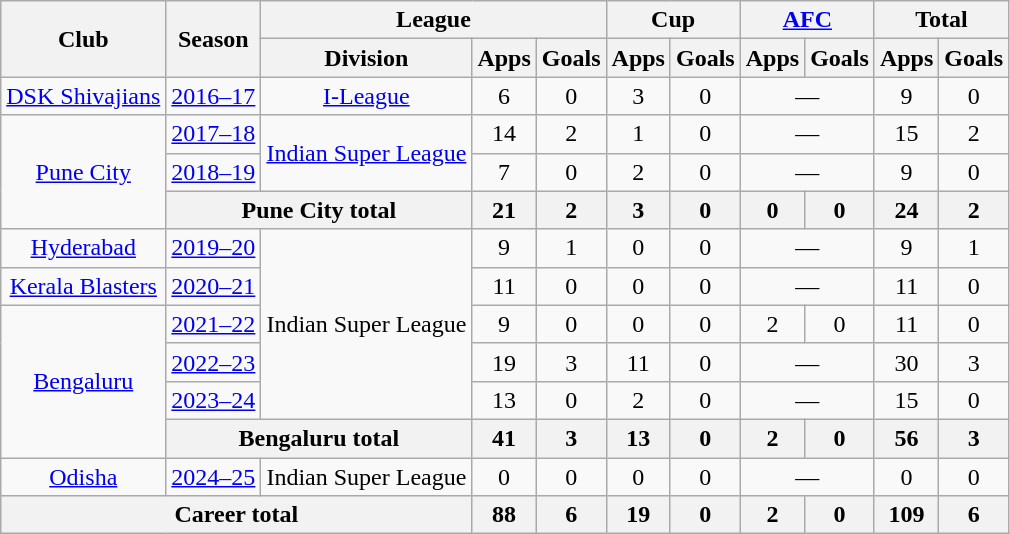<table class="wikitable" style="text-align: center;">
<tr>
<th rowspan="2">Club</th>
<th rowspan="2">Season</th>
<th colspan="3">League</th>
<th colspan="2">Cup</th>
<th colspan="2"><a href='#'>AFC</a></th>
<th colspan="2">Total</th>
</tr>
<tr>
<th>Division</th>
<th>Apps</th>
<th>Goals</th>
<th>Apps</th>
<th>Goals</th>
<th>Apps</th>
<th>Goals</th>
<th>Apps</th>
<th>Goals</th>
</tr>
<tr>
<td rowspan="1"><a href='#'>DSK Shivajians</a></td>
<td><a href='#'>2016–17</a></td>
<td rowspan="1"><a href='#'>I-League</a></td>
<td>6</td>
<td>0</td>
<td>3</td>
<td>0</td>
<td colspan="2">—</td>
<td>9</td>
<td>0</td>
</tr>
<tr>
<td rowspan="3"><a href='#'>Pune City</a></td>
<td><a href='#'>2017–18</a></td>
<td rowspan="2"><a href='#'>Indian Super League</a></td>
<td>14</td>
<td>2</td>
<td>1</td>
<td>0</td>
<td colspan="2">—</td>
<td>15</td>
<td>2</td>
</tr>
<tr>
<td><a href='#'>2018–19</a></td>
<td>7</td>
<td>0</td>
<td>2</td>
<td>0</td>
<td colspan="2">—</td>
<td>9</td>
<td>0</td>
</tr>
<tr>
<th colspan="2">Pune City total</th>
<th>21</th>
<th>2</th>
<th>3</th>
<th>0</th>
<th>0</th>
<th>0</th>
<th>24</th>
<th>2</th>
</tr>
<tr>
<td rowspan="1"><a href='#'>Hyderabad</a></td>
<td><a href='#'>2019–20</a></td>
<td rowspan="5">Indian Super League</td>
<td>9</td>
<td>1</td>
<td>0</td>
<td>0</td>
<td colspan="2">—</td>
<td>9</td>
<td>1</td>
</tr>
<tr>
<td rowspan="1"><a href='#'>Kerala Blasters</a></td>
<td><a href='#'>2020–21</a></td>
<td>11</td>
<td>0</td>
<td>0</td>
<td>0</td>
<td colspan="2">—</td>
<td>11</td>
<td>0</td>
</tr>
<tr>
<td rowspan="4"><a href='#'>Bengaluru</a></td>
<td><a href='#'>2021–22</a></td>
<td>9</td>
<td>0</td>
<td>0</td>
<td>0</td>
<td>2</td>
<td>0</td>
<td>11</td>
<td>0</td>
</tr>
<tr>
<td><a href='#'>2022–23</a></td>
<td>19</td>
<td>3</td>
<td>11</td>
<td>0</td>
<td colspan="2">—</td>
<td>30</td>
<td>3</td>
</tr>
<tr>
<td><a href='#'>2023–24</a></td>
<td>13</td>
<td>0</td>
<td>2</td>
<td>0</td>
<td colspan="2">—</td>
<td>15</td>
<td>0</td>
</tr>
<tr>
<th colspan="2">Bengaluru total</th>
<th>41</th>
<th>3</th>
<th>13</th>
<th>0</th>
<th>2</th>
<th>0</th>
<th>56</th>
<th>3</th>
</tr>
<tr>
<td rowspan="1"><a href='#'>Odisha</a></td>
<td><a href='#'>2024–25</a></td>
<td rowspan="1">Indian Super League</td>
<td>0</td>
<td>0</td>
<td>0</td>
<td>0</td>
<td colspan="2">—</td>
<td>0</td>
<td>0</td>
</tr>
<tr>
<th colspan="3">Career total</th>
<th>88</th>
<th>6</th>
<th>19</th>
<th>0</th>
<th>2</th>
<th>0</th>
<th>109</th>
<th>6</th>
</tr>
</table>
